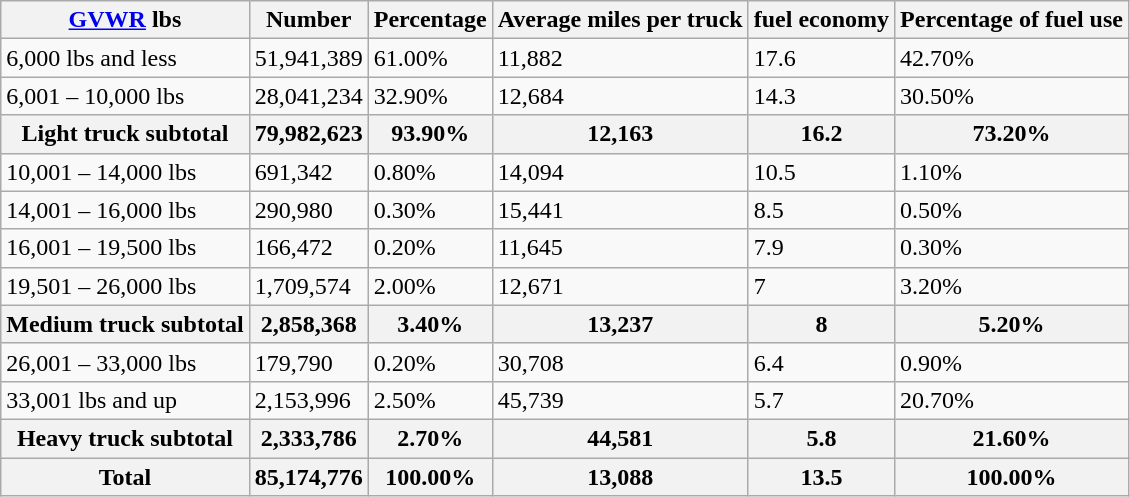<table class=wikitable>
<tr>
<th><a href='#'>GVWR</a> lbs</th>
<th>Number</th>
<th>Percentage</th>
<th>Average miles per truck</th>
<th>fuel economy</th>
<th>Percentage of fuel use</th>
</tr>
<tr>
<td>6,000 lbs and less</td>
<td>51,941,389</td>
<td>61.00%</td>
<td>11,882</td>
<td>17.6</td>
<td>42.70%</td>
</tr>
<tr>
<td>6,001 – 10,000 lbs</td>
<td>28,041,234</td>
<td>32.90%</td>
<td>12,684</td>
<td>14.3</td>
<td>30.50%</td>
</tr>
<tr>
<th>Light truck subtotal</th>
<th>79,982,623</th>
<th>93.90%</th>
<th>12,163</th>
<th>16.2</th>
<th>73.20%</th>
</tr>
<tr>
<td>10,001 – 14,000 lbs</td>
<td>691,342</td>
<td>0.80%</td>
<td>14,094</td>
<td>10.5</td>
<td>1.10%</td>
</tr>
<tr>
<td>14,001 – 16,000 lbs</td>
<td>290,980</td>
<td>0.30%</td>
<td>15,441</td>
<td>8.5</td>
<td>0.50%</td>
</tr>
<tr>
<td>16,001 – 19,500 lbs</td>
<td>166,472</td>
<td>0.20%</td>
<td>11,645</td>
<td>7.9</td>
<td>0.30%</td>
</tr>
<tr>
<td>19,501 – 26,000 lbs</td>
<td>1,709,574</td>
<td>2.00%</td>
<td>12,671</td>
<td>7</td>
<td>3.20%</td>
</tr>
<tr>
<th>Medium truck subtotal</th>
<th>2,858,368</th>
<th>3.40%</th>
<th>13,237</th>
<th>8</th>
<th>5.20%</th>
</tr>
<tr>
<td>26,001 – 33,000 lbs</td>
<td>179,790</td>
<td>0.20%</td>
<td>30,708</td>
<td>6.4</td>
<td>0.90%</td>
</tr>
<tr>
<td>33,001 lbs and up</td>
<td>2,153,996</td>
<td>2.50%</td>
<td>45,739</td>
<td>5.7</td>
<td>20.70%</td>
</tr>
<tr>
<th>Heavy truck subtotal</th>
<th>2,333,786</th>
<th>2.70%</th>
<th>44,581</th>
<th>5.8</th>
<th>21.60%</th>
</tr>
<tr>
<th>Total</th>
<th>85,174,776</th>
<th>100.00%</th>
<th>13,088</th>
<th>13.5</th>
<th>100.00%</th>
</tr>
</table>
